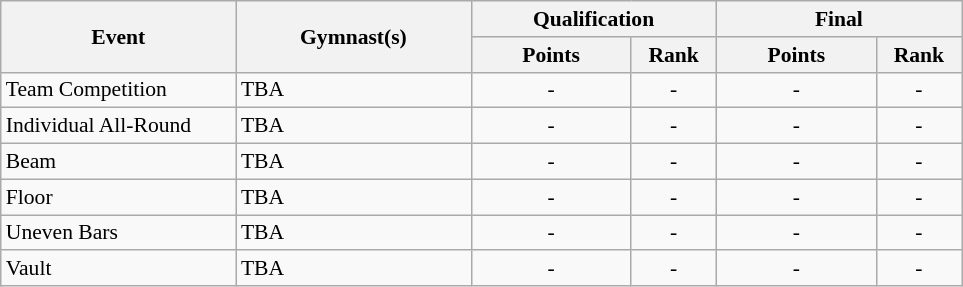<table class=wikitable style="font-size:90%">
<tr>
<th rowspan="2" width=150>Event</th>
<th rowspan="2" width=150>Gymnast(s)</th>
<th colspan="2" width=150>Qualification</th>
<th colspan="2" width=150>Final</th>
</tr>
<tr>
<th width=100>Points</th>
<th width=50>Rank</th>
<th width=100>Points</th>
<th width=50>Rank</th>
</tr>
<tr>
<td>Team Competition</td>
<td>TBA</td>
<td align="center">-</td>
<td align="center">-</td>
<td align="center">-</td>
<td align="center">-</td>
</tr>
<tr>
<td>Individual All-Round</td>
<td>TBA</td>
<td align="center">-</td>
<td align="center">-</td>
<td align="center">-</td>
<td align="center">-</td>
</tr>
<tr>
<td>Beam</td>
<td>TBA</td>
<td align="center">-</td>
<td align="center">-</td>
<td align="center">-</td>
<td align="center">-</td>
</tr>
<tr>
<td>Floor</td>
<td>TBA</td>
<td align="center">-</td>
<td align="center">-</td>
<td align="center">-</td>
<td align="center">-</td>
</tr>
<tr>
<td>Uneven Bars</td>
<td>TBA</td>
<td align="center">-</td>
<td align="center">-</td>
<td align="center">-</td>
<td align="center">-</td>
</tr>
<tr>
<td>Vault</td>
<td>TBA</td>
<td align="center">-</td>
<td align="center">-</td>
<td align="center">-</td>
<td align="center">-</td>
</tr>
</table>
